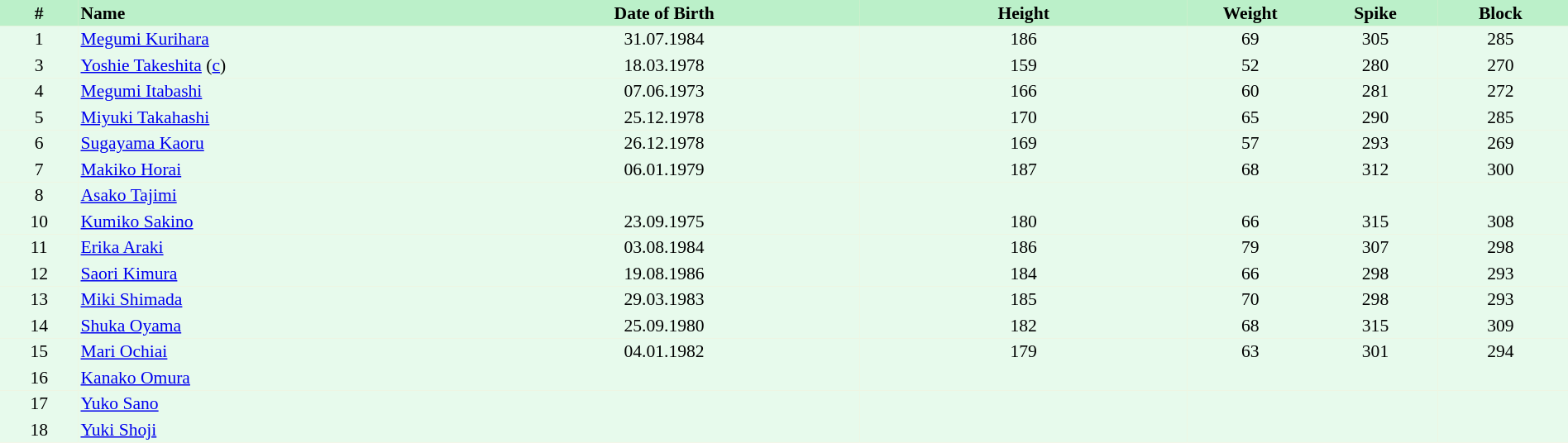<table border=0 cellpadding=2 cellspacing=0  |- bgcolor=#FFECCE style="text-align:center; font-size:90%;" width=100%>
<tr bgcolor=#BBF0C9>
<th width=5%>#</th>
<th width=25% align=left>Name</th>
<th width=25%>Date of Birth</th>
<th width=21%>Height</th>
<th width=8%>Weight</th>
<th width=8%>Spike</th>
<th width=8%>Block</th>
<th></th>
</tr>
<tr bgcolor=#E7FAEC>
<td>1</td>
<td align=left><a href='#'>Megumi Kurihara</a></td>
<td>31.07.1984</td>
<td>186</td>
<td>69</td>
<td>305</td>
<td>285</td>
<td></td>
</tr>
<tr bgcolor=#E7FAEC>
<td>3</td>
<td align=left><a href='#'>Yoshie Takeshita</a> (<a href='#'>c</a>)</td>
<td>18.03.1978</td>
<td>159</td>
<td>52</td>
<td>280</td>
<td>270</td>
<td></td>
</tr>
<tr bgcolor=#E7FAEC>
<td>4</td>
<td align=left><a href='#'>Megumi Itabashi</a></td>
<td>07.06.1973</td>
<td>166</td>
<td>60</td>
<td>281</td>
<td>272</td>
<td></td>
</tr>
<tr bgcolor=#E7FAEC>
<td>5</td>
<td align=left><a href='#'>Miyuki Takahashi</a></td>
<td>25.12.1978</td>
<td>170</td>
<td>65</td>
<td>290</td>
<td>285</td>
<td></td>
</tr>
<tr bgcolor=#E7FAEC>
<td>6</td>
<td align=left><a href='#'>Sugayama Kaoru</a></td>
<td>26.12.1978</td>
<td>169</td>
<td>57</td>
<td>293</td>
<td>269</td>
<td></td>
</tr>
<tr bgcolor=#E7FAEC>
<td>7</td>
<td align=left><a href='#'>Makiko Horai</a></td>
<td>06.01.1979</td>
<td>187</td>
<td>68</td>
<td>312</td>
<td>300</td>
<td></td>
</tr>
<tr bgcolor=#E7FAEC>
<td>8</td>
<td align=left><a href='#'>Asako Tajimi</a></td>
<td></td>
<td></td>
<td></td>
<td></td>
<td></td>
<td></td>
</tr>
<tr bgcolor=#E7FAEC>
<td>10</td>
<td align=left><a href='#'>Kumiko Sakino</a></td>
<td>23.09.1975</td>
<td>180</td>
<td>66</td>
<td>315</td>
<td>308</td>
<td></td>
</tr>
<tr bgcolor=#E7FAEC>
<td>11</td>
<td align=left><a href='#'>Erika Araki</a></td>
<td>03.08.1984</td>
<td>186</td>
<td>79</td>
<td>307</td>
<td>298</td>
<td></td>
</tr>
<tr bgcolor=#E7FAEC>
<td>12</td>
<td align=left><a href='#'>Saori Kimura</a></td>
<td>19.08.1986</td>
<td>184</td>
<td>66</td>
<td>298</td>
<td>293</td>
<td></td>
</tr>
<tr bgcolor=#E7FAEC>
<td>13</td>
<td align=left><a href='#'>Miki Shimada</a></td>
<td>29.03.1983</td>
<td>185</td>
<td>70</td>
<td>298</td>
<td>293</td>
<td></td>
</tr>
<tr bgcolor=#E7FAEC>
<td>14</td>
<td align=left><a href='#'>Shuka Oyama</a></td>
<td>25.09.1980</td>
<td>182</td>
<td>68</td>
<td>315</td>
<td>309</td>
<td></td>
</tr>
<tr bgcolor=#E7FAEC>
<td>15</td>
<td align=left><a href='#'>Mari Ochiai</a></td>
<td>04.01.1982</td>
<td>179</td>
<td>63</td>
<td>301</td>
<td>294</td>
<td></td>
</tr>
<tr bgcolor=#E7FAEC>
<td>16</td>
<td align=left><a href='#'>Kanako Omura</a></td>
<td></td>
<td></td>
<td></td>
<td></td>
<td></td>
<td></td>
</tr>
<tr bgcolor=#E7FAEC>
<td>17</td>
<td align=left><a href='#'>Yuko Sano</a></td>
<td></td>
<td></td>
<td></td>
<td></td>
<td></td>
<td></td>
</tr>
<tr bgcolor=#E7FAEC>
<td>18</td>
<td align=left><a href='#'>Yuki Shoji</a></td>
<td></td>
<td></td>
<td></td>
<td></td>
<td></td>
<td></td>
</tr>
</table>
